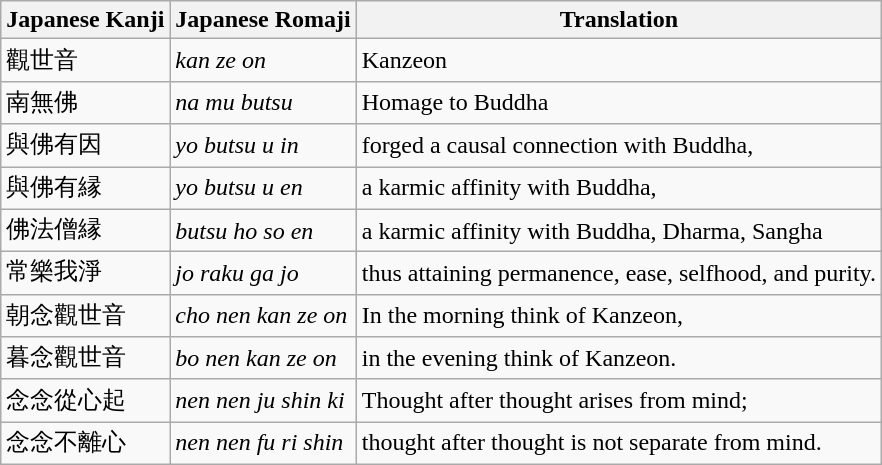<table class=wikitable>
<tr>
<th>Japanese Kanji</th>
<th>Japanese Romaji</th>
<th>Translation</th>
</tr>
<tr>
<td lang=ja>觀世音</td>
<td lang=ja-Latn><em>kan ze on</em></td>
<td>Kanzeon</td>
</tr>
<tr>
<td lang=ja>南無佛</td>
<td lang=ja-Latn><em>na mu butsu</em></td>
<td>Homage to Buddha</td>
</tr>
<tr>
<td lang=ja>與佛有因</td>
<td lang=ja-Latn><em>yo butsu u in</em></td>
<td>forged a causal connection with Buddha,</td>
</tr>
<tr>
<td lang=ja>與佛有縁</td>
<td lang=ja-Latn><em>yo butsu u en</em></td>
<td>a karmic affinity with Buddha,</td>
</tr>
<tr>
<td lang=ja>佛法僧縁</td>
<td lang=ja-Latn><em>butsu ho so en</em></td>
<td>a karmic affinity with Buddha, Dharma, Sangha</td>
</tr>
<tr>
<td lang=ja>常樂我淨</td>
<td lang=ja-Latn><em>jo raku ga jo</em></td>
<td>thus attaining permanence, ease, selfhood, and purity.</td>
</tr>
<tr>
<td lang=ja>朝念觀世音</td>
<td lang=ja-Latn><em>cho nen kan ze on</em></td>
<td>In the morning think of Kanzeon,</td>
</tr>
<tr>
<td lang=ja>暮念觀世音</td>
<td lang=ja-Latn><em>bo nen kan ze on</em></td>
<td>in the evening think of Kanzeon.</td>
</tr>
<tr>
<td lang=ja>念念從心起</td>
<td lang=ja-Latn><em>nen nen ju shin ki</em></td>
<td>Thought after thought arises from mind;</td>
</tr>
<tr>
<td lang=ja>念念不離心</td>
<td lang=ja-Latn><em>nen nen fu ri shin</em></td>
<td>thought after thought is not separate from mind.</td>
</tr>
</table>
